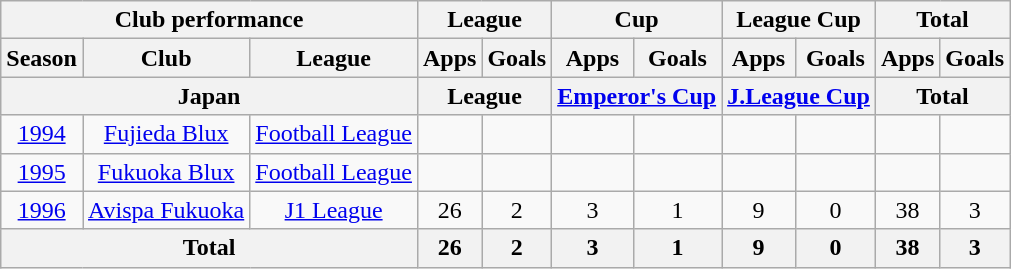<table class="wikitable" style="text-align:center;">
<tr>
<th colspan=3>Club performance</th>
<th colspan=2>League</th>
<th colspan=2>Cup</th>
<th colspan=2>League Cup</th>
<th colspan=2>Total</th>
</tr>
<tr>
<th>Season</th>
<th>Club</th>
<th>League</th>
<th>Apps</th>
<th>Goals</th>
<th>Apps</th>
<th>Goals</th>
<th>Apps</th>
<th>Goals</th>
<th>Apps</th>
<th>Goals</th>
</tr>
<tr>
<th colspan=3>Japan</th>
<th colspan=2>League</th>
<th colspan=2><a href='#'>Emperor's Cup</a></th>
<th colspan=2><a href='#'>J.League Cup</a></th>
<th colspan=2>Total</th>
</tr>
<tr>
<td><a href='#'>1994</a></td>
<td><a href='#'>Fujieda Blux</a></td>
<td><a href='#'>Football League</a></td>
<td></td>
<td></td>
<td></td>
<td></td>
<td></td>
<td></td>
<td></td>
<td></td>
</tr>
<tr>
<td><a href='#'>1995</a></td>
<td><a href='#'>Fukuoka Blux</a></td>
<td><a href='#'>Football League</a></td>
<td></td>
<td></td>
<td></td>
<td></td>
<td></td>
<td></td>
<td></td>
<td></td>
</tr>
<tr>
<td><a href='#'>1996</a></td>
<td><a href='#'>Avispa Fukuoka</a></td>
<td><a href='#'>J1 League</a></td>
<td>26</td>
<td>2</td>
<td>3</td>
<td>1</td>
<td>9</td>
<td>0</td>
<td>38</td>
<td>3</td>
</tr>
<tr>
<th colspan=3>Total</th>
<th>26</th>
<th>2</th>
<th>3</th>
<th>1</th>
<th>9</th>
<th>0</th>
<th>38</th>
<th>3</th>
</tr>
</table>
